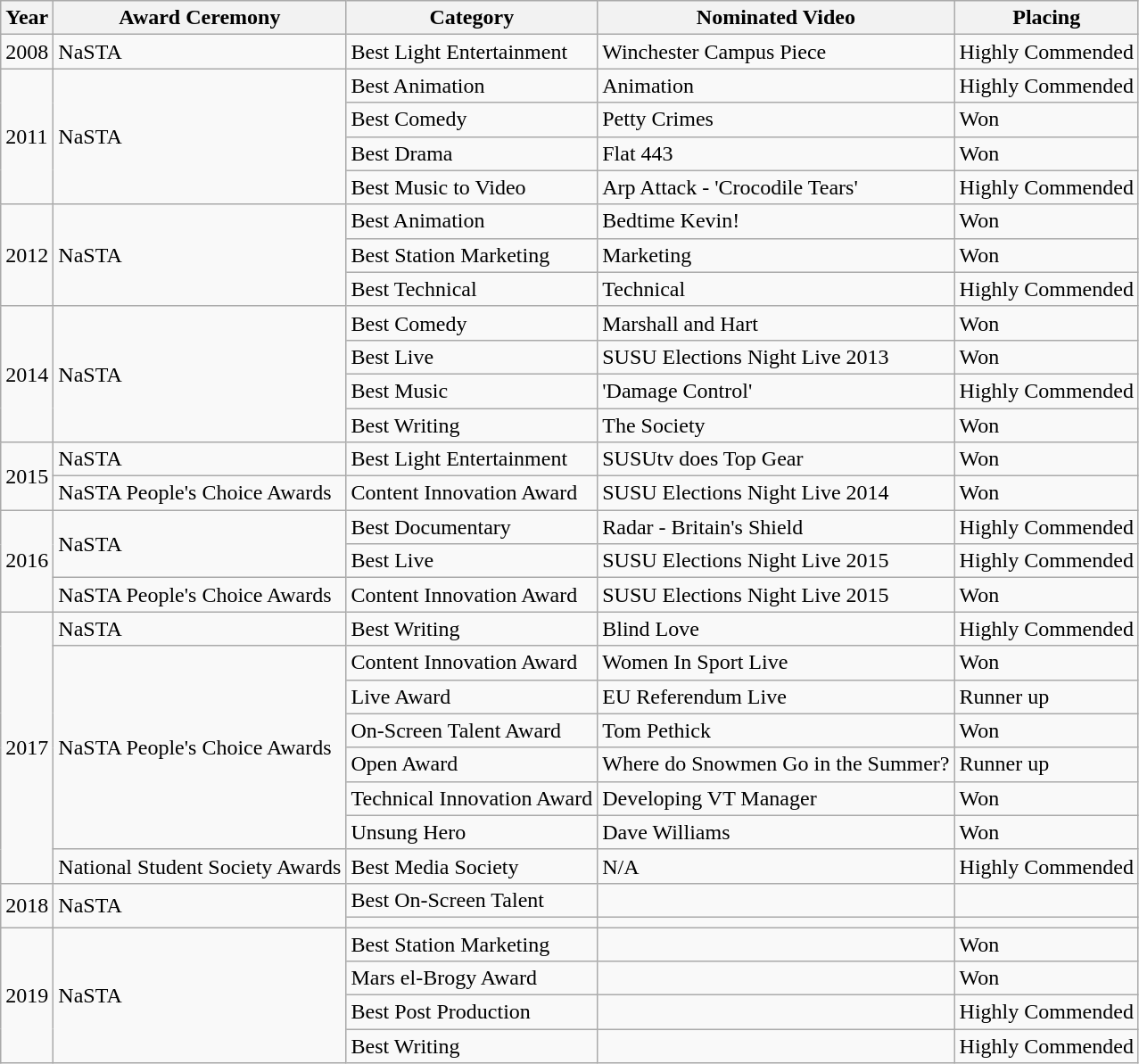<table class="wikitable">
<tr>
<th>Year</th>
<th>Award Ceremony</th>
<th>Category</th>
<th>Nominated Video</th>
<th>Placing</th>
</tr>
<tr>
<td>2008</td>
<td>NaSTA</td>
<td>Best Light Entertainment</td>
<td>Winchester Campus Piece</td>
<td>Highly Commended</td>
</tr>
<tr>
<td rowspan="4">2011</td>
<td rowspan="4">NaSTA</td>
<td>Best Animation</td>
<td>Animation</td>
<td>Highly Commended</td>
</tr>
<tr>
<td>Best Comedy</td>
<td>Petty Crimes</td>
<td>Won</td>
</tr>
<tr>
<td>Best Drama</td>
<td>Flat 443</td>
<td>Won</td>
</tr>
<tr>
<td>Best Music to Video</td>
<td>Arp Attack - 'Crocodile Tears'</td>
<td>Highly Commended</td>
</tr>
<tr>
<td rowspan="3">2012</td>
<td rowspan="3">NaSTA</td>
<td>Best Animation</td>
<td>Bedtime Kevin!</td>
<td>Won </td>
</tr>
<tr>
<td>Best Station Marketing</td>
<td>Marketing</td>
<td>Won </td>
</tr>
<tr>
<td>Best Technical</td>
<td>Technical</td>
<td>Highly Commended </td>
</tr>
<tr>
<td rowspan="4">2014</td>
<td rowspan="4">NaSTA</td>
<td>Best Comedy</td>
<td>Marshall and Hart</td>
<td>Won</td>
</tr>
<tr>
<td>Best Live</td>
<td>SUSU Elections Night Live 2013</td>
<td>Won</td>
</tr>
<tr>
<td>Best Music</td>
<td>'Damage Control'</td>
<td>Highly Commended</td>
</tr>
<tr>
<td>Best Writing</td>
<td>The Society</td>
<td>Won</td>
</tr>
<tr>
<td rowspan="2">2015</td>
<td>NaSTA</td>
<td>Best Light Entertainment</td>
<td>SUSUtv does Top Gear</td>
<td>Won</td>
</tr>
<tr>
<td>NaSTA People's Choice Awards</td>
<td>Content Innovation Award</td>
<td>SUSU Elections Night Live 2014</td>
<td>Won</td>
</tr>
<tr>
<td rowspan="3">2016</td>
<td rowspan="2">NaSTA</td>
<td>Best Documentary</td>
<td>Radar - Britain's Shield</td>
<td>Highly Commended</td>
</tr>
<tr>
<td>Best Live</td>
<td>SUSU Elections Night Live 2015</td>
<td>Highly Commended</td>
</tr>
<tr>
<td>NaSTA People's Choice Awards</td>
<td>Content Innovation Award</td>
<td>SUSU Elections Night Live 2015</td>
<td>Won</td>
</tr>
<tr>
<td rowspan="8">2017</td>
<td>NaSTA</td>
<td>Best Writing</td>
<td>Blind Love</td>
<td>Highly Commended</td>
</tr>
<tr>
<td rowspan="6">NaSTA People's Choice Awards</td>
<td>Content Innovation Award</td>
<td>Women In Sport Live</td>
<td>Won</td>
</tr>
<tr>
<td>Live Award</td>
<td>EU Referendum Live</td>
<td>Runner up</td>
</tr>
<tr>
<td>On-Screen Talent Award</td>
<td>Tom Pethick</td>
<td>Won</td>
</tr>
<tr>
<td>Open Award</td>
<td>Where do Snowmen Go in the Summer?</td>
<td>Runner up</td>
</tr>
<tr>
<td>Technical Innovation Award</td>
<td>Developing VT Manager</td>
<td>Won</td>
</tr>
<tr>
<td>Unsung Hero</td>
<td>Dave Williams</td>
<td>Won</td>
</tr>
<tr>
<td>National Student Society Awards</td>
<td>Best Media Society</td>
<td>N/A</td>
<td>Highly Commended</td>
</tr>
<tr>
<td rowspan="2">2018</td>
<td rowspan="2">NaSTA</td>
<td>Best On-Screen Talent</td>
<td></td>
<td></td>
</tr>
<tr>
<td></td>
<td></td>
<td></td>
</tr>
<tr>
<td rowspan="4">2019</td>
<td rowspan="4">NaSTA</td>
<td>Best Station Marketing</td>
<td></td>
<td>Won</td>
</tr>
<tr>
<td>Mars el-Brogy Award</td>
<td></td>
<td>Won</td>
</tr>
<tr>
<td>Best Post Production</td>
<td></td>
<td>Highly Commended</td>
</tr>
<tr>
<td>Best Writing</td>
<td></td>
<td>Highly Commended</td>
</tr>
</table>
